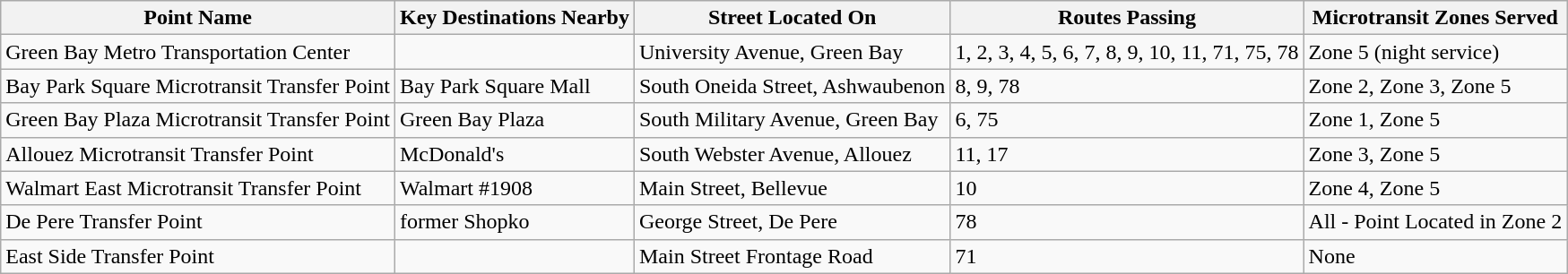<table class="wikitable">
<tr>
<th>Point Name</th>
<th>Key Destinations Nearby</th>
<th>Street Located On</th>
<th>Routes Passing</th>
<th><strong>Microtransit Zones Served</strong></th>
</tr>
<tr>
<td>Green Bay Metro Transportation Center</td>
<td></td>
<td>University Avenue, Green Bay</td>
<td>1, 2, 3, 4, 5, 6, 7, 8, 9, 10, 11, 71, 75, 78</td>
<td>Zone 5 (night service)</td>
</tr>
<tr>
<td>Bay Park Square Microtransit Transfer Point</td>
<td>Bay Park Square Mall</td>
<td>South Oneida Street, Ashwaubenon</td>
<td>8, 9, 78</td>
<td>Zone 2, Zone 3, Zone 5</td>
</tr>
<tr>
<td>Green Bay Plaza Microtransit Transfer Point</td>
<td>Green Bay Plaza</td>
<td>South Military Avenue, Green Bay</td>
<td>6, 75</td>
<td>Zone 1, Zone 5</td>
</tr>
<tr>
<td>Allouez Microtransit Transfer Point</td>
<td>McDonald's</td>
<td>South Webster Avenue, Allouez</td>
<td>11, 17</td>
<td>Zone 3, Zone 5</td>
</tr>
<tr>
<td>Walmart East Microtransit Transfer Point</td>
<td>Walmart #1908</td>
<td>Main Street, Bellevue</td>
<td>10</td>
<td>Zone 4, Zone 5</td>
</tr>
<tr>
<td>De Pere Transfer Point</td>
<td>former Shopko</td>
<td>George Street, De Pere</td>
<td>78</td>
<td>All - Point Located in Zone 2</td>
</tr>
<tr>
<td>East Side Transfer Point</td>
<td></td>
<td>Main Street Frontage Road</td>
<td>71</td>
<td>None</td>
</tr>
</table>
